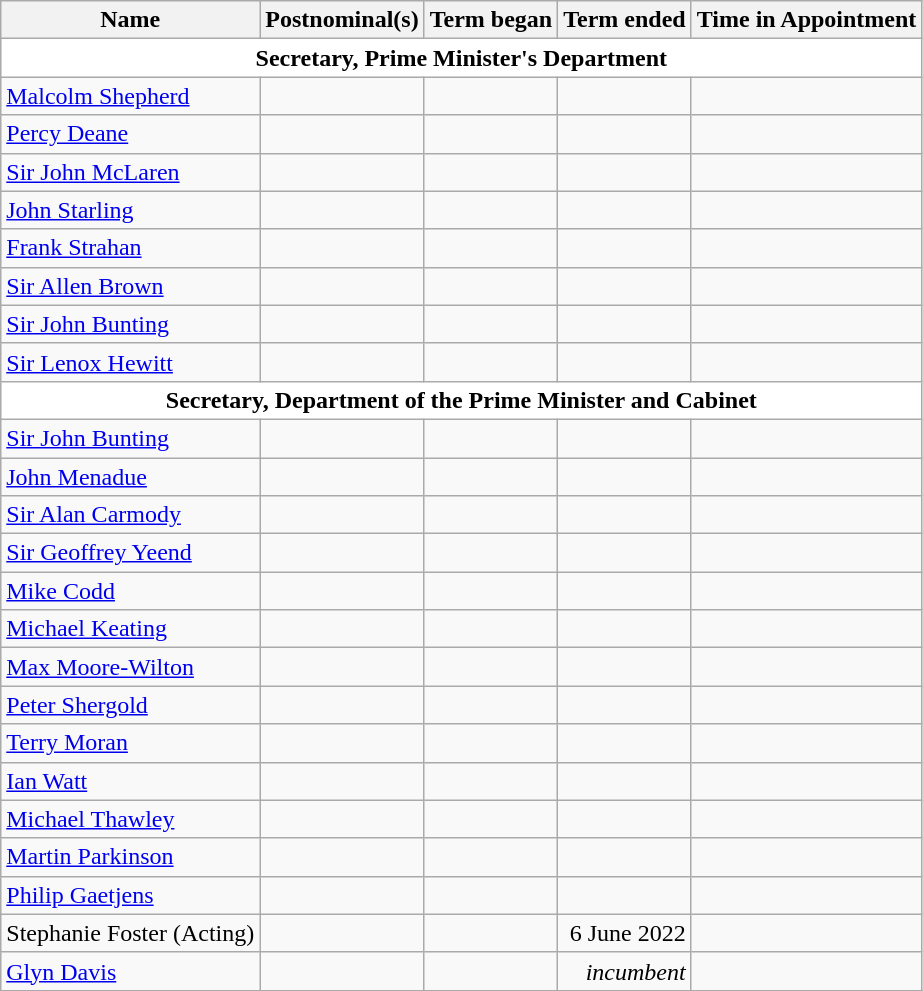<table class="wikitable sortable">
<tr>
<th>Name</th>
<th>Postnominal(s)</th>
<th>Term began</th>
<th>Term ended</th>
<th>Time in Appointment</th>
</tr>
<tr>
<td colspan="5" align="center" style="background:white;"><strong>Secretary, Prime Minister's Department</strong></td>
</tr>
<tr>
<td><a href='#'>Malcolm Shepherd</a></td>
<td></td>
<td align=right></td>
<td align=right></td>
<td align="right"></td>
</tr>
<tr>
<td><a href='#'>Percy Deane</a></td>
<td></td>
<td align=right></td>
<td align=right></td>
<td align="right"></td>
</tr>
<tr>
<td><a href='#'>Sir John McLaren</a></td>
<td></td>
<td align=right></td>
<td align=right></td>
<td align="right"></td>
</tr>
<tr>
<td><a href='#'>John Starling</a></td>
<td></td>
<td align=right></td>
<td align=right></td>
<td align="right"></td>
</tr>
<tr>
<td><a href='#'>Frank Strahan</a></td>
<td></td>
<td align=right></td>
<td align=right></td>
<td align="right"></td>
</tr>
<tr>
<td><a href='#'>Sir Allen Brown</a></td>
<td></td>
<td align=right></td>
<td align=right></td>
<td align="right"></td>
</tr>
<tr>
<td><a href='#'>Sir John Bunting</a></td>
<td></td>
<td align=right></td>
<td align=right></td>
<td align="right"></td>
</tr>
<tr>
<td><a href='#'>Sir Lenox Hewitt</a></td>
<td></td>
<td align=right></td>
<td align=right></td>
<td align="right"></td>
</tr>
<tr>
<td colspan="5" align="center" style="background:white;"><strong>Secretary, Department of the Prime Minister and Cabinet</strong></td>
</tr>
<tr>
<td><a href='#'>Sir John Bunting</a></td>
<td></td>
<td align=right></td>
<td align=right></td>
<td align="right"></td>
</tr>
<tr>
<td><a href='#'>John Menadue</a></td>
<td></td>
<td align="right"></td>
<td align=right></td>
<td align="right"></td>
</tr>
<tr>
<td><a href='#'>Sir Alan Carmody</a></td>
<td></td>
<td align=right></td>
<td align=right></td>
<td align="right"></td>
</tr>
<tr>
<td><a href='#'>Sir Geoffrey Yeend</a></td>
<td></td>
<td align=right></td>
<td align=right></td>
<td align="right"></td>
</tr>
<tr>
<td><a href='#'>Mike Codd</a></td>
<td></td>
<td align=right></td>
<td align=right></td>
<td align="right"></td>
</tr>
<tr>
<td><a href='#'>Michael Keating</a></td>
<td></td>
<td align=right></td>
<td align=right></td>
<td align="right"></td>
</tr>
<tr>
<td><a href='#'>Max Moore-Wilton</a></td>
<td></td>
<td align=right></td>
<td align=right></td>
<td align="right"></td>
</tr>
<tr>
<td><a href='#'>Peter Shergold</a></td>
<td></td>
<td align=right></td>
<td align=right></td>
<td align="right"></td>
</tr>
<tr>
<td><a href='#'>Terry Moran</a></td>
<td></td>
<td align=right></td>
<td align=right></td>
<td align="right"></td>
</tr>
<tr>
<td><a href='#'>Ian Watt</a></td>
<td></td>
<td align=right></td>
<td align=right></td>
<td align="right"></td>
</tr>
<tr>
<td><a href='#'>Michael Thawley</a></td>
<td></td>
<td align=right></td>
<td align=right></td>
<td align="right"></td>
</tr>
<tr>
<td><a href='#'>Martin Parkinson</a></td>
<td></td>
<td align=right></td>
<td align=right></td>
<td align="right"></td>
</tr>
<tr>
<td><a href='#'>Philip Gaetjens</a></td>
<td></td>
<td align=right></td>
<td align=right></td>
<td align="right"></td>
</tr>
<tr>
<td>Stephanie Foster (Acting)</td>
<td></td>
<td align=right></td>
<td align=right>6 June 2022</td>
<td align="right"></td>
</tr>
<tr>
<td><a href='#'>Glyn Davis</a></td>
<td></td>
<td align=right></td>
<td align=right><em>incumbent</em></td>
<td align="right"></td>
</tr>
<tr>
</tr>
</table>
